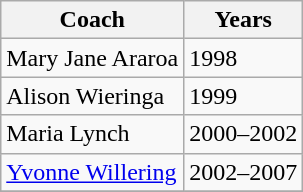<table class="wikitable collapsible">
<tr>
<th>Coach</th>
<th>Years</th>
</tr>
<tr>
<td>Mary Jane Araroa</td>
<td>1998</td>
</tr>
<tr>
<td>Alison Wieringa</td>
<td>1999</td>
</tr>
<tr>
<td>Maria Lynch</td>
<td>2000–2002</td>
</tr>
<tr>
<td><a href='#'>Yvonne Willering</a></td>
<td>2002–2007</td>
</tr>
<tr>
</tr>
</table>
